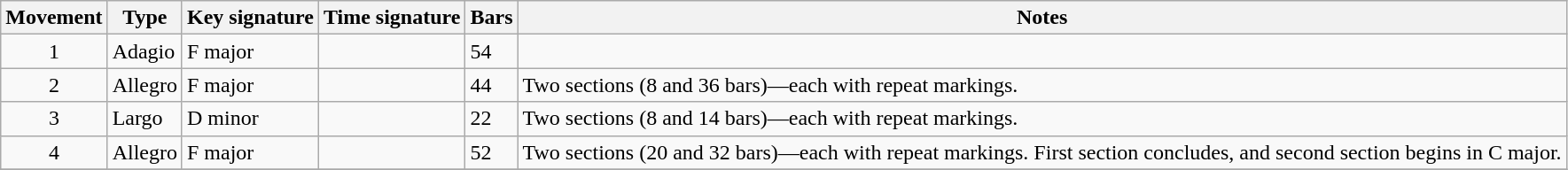<table class="wikitable" border="1">
<tr>
<th bgcolor=ececec>Movement</th>
<th bgcolor=ececec>Type</th>
<th bgcolor=ececec>Key signature</th>
<th bgcolor=ececec>Time signature</th>
<th bgcolor=ececec>Bars</th>
<th bgcolor=ececec>Notes</th>
</tr>
<tr>
<td align=center>1</td>
<td>Adagio</td>
<td>F major</td>
<td></td>
<td>54</td>
<td></td>
</tr>
<tr>
<td align=center>2</td>
<td>Allegro</td>
<td>F major</td>
<td></td>
<td>44</td>
<td>Two sections (8 and 36 bars)—each with repeat markings.</td>
</tr>
<tr>
<td align=center>3</td>
<td>Largo</td>
<td>D minor</td>
<td></td>
<td>22</td>
<td>Two sections (8 and 14 bars)—each with repeat markings.</td>
</tr>
<tr>
<td align=center>4</td>
<td>Allegro</td>
<td>F major</td>
<td></td>
<td>52</td>
<td>Two sections (20 and 32 bars)—each with repeat markings. First section concludes, and second section begins in C major.</td>
</tr>
<tr>
</tr>
</table>
